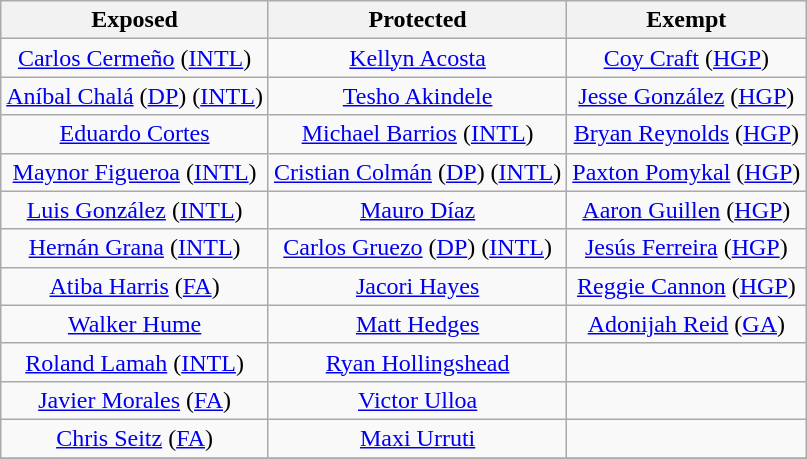<table class="wikitable" style="text-align:center">
<tr>
<th>Exposed</th>
<th>Protected</th>
<th>Exempt</th>
</tr>
<tr>
<td><a href='#'>Carlos Cermeño</a> (<a href='#'>INTL</a>)</td>
<td><a href='#'>Kellyn Acosta</a></td>
<td><a href='#'>Coy Craft</a> (<a href='#'>HGP</a>)</td>
</tr>
<tr>
<td><a href='#'>Aníbal Chalá</a> (<a href='#'>DP</a>) (<a href='#'>INTL</a>)</td>
<td><a href='#'>Tesho Akindele</a></td>
<td><a href='#'>Jesse González</a> (<a href='#'>HGP</a>)</td>
</tr>
<tr>
<td><a href='#'>Eduardo Cortes</a></td>
<td><a href='#'>Michael Barrios</a> (<a href='#'>INTL</a>)</td>
<td><a href='#'>Bryan Reynolds</a> (<a href='#'>HGP</a>)</td>
</tr>
<tr>
<td><a href='#'>Maynor Figueroa</a> (<a href='#'>INTL</a>)</td>
<td><a href='#'>Cristian Colmán</a> (<a href='#'>DP</a>) (<a href='#'>INTL</a>)</td>
<td><a href='#'>Paxton Pomykal</a> (<a href='#'>HGP</a>)</td>
</tr>
<tr>
<td><a href='#'>Luis González</a> (<a href='#'>INTL</a>)</td>
<td><a href='#'>Mauro Díaz</a></td>
<td><a href='#'>Aaron Guillen</a> (<a href='#'>HGP</a>)</td>
</tr>
<tr>
<td><a href='#'>Hernán Grana</a> (<a href='#'>INTL</a>)</td>
<td><a href='#'>Carlos Gruezo</a> (<a href='#'>DP</a>) (<a href='#'>INTL</a>)</td>
<td><a href='#'>Jesús Ferreira</a> (<a href='#'>HGP</a>)</td>
</tr>
<tr>
<td><a href='#'>Atiba Harris</a> (<a href='#'>FA</a>)</td>
<td><a href='#'>Jacori Hayes</a></td>
<td><a href='#'>Reggie Cannon</a> (<a href='#'>HGP</a>)</td>
</tr>
<tr>
<td><a href='#'>Walker Hume</a></td>
<td><a href='#'>Matt Hedges</a></td>
<td><a href='#'>Adonijah Reid</a> (<a href='#'>GA</a>)</td>
</tr>
<tr>
<td><a href='#'>Roland Lamah</a> (<a href='#'>INTL</a>)</td>
<td><a href='#'>Ryan Hollingshead</a></td>
<td></td>
</tr>
<tr>
<td><a href='#'>Javier Morales</a> (<a href='#'>FA</a>)</td>
<td><a href='#'>Victor Ulloa</a></td>
<td></td>
</tr>
<tr>
<td><a href='#'>Chris Seitz</a> (<a href='#'>FA</a>)</td>
<td><a href='#'>Maxi Urruti</a></td>
<td></td>
</tr>
<tr>
</tr>
</table>
